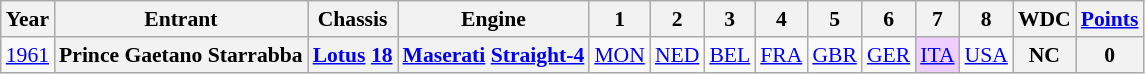<table class="wikitable" style="text-align:center; font-size:90%">
<tr>
<th>Year</th>
<th>Entrant</th>
<th>Chassis</th>
<th>Engine</th>
<th>1</th>
<th>2</th>
<th>3</th>
<th>4</th>
<th>5</th>
<th>6</th>
<th>7</th>
<th>8</th>
<th>WDC</th>
<th><a href='#'>Points</a></th>
</tr>
<tr>
<td><a href='#'>1961</a></td>
<th>Prince Gaetano Starrabba</th>
<th><a href='#'>Lotus</a> <a href='#'>18</a></th>
<th><a href='#'>Maserati</a> <a href='#'>Straight-4</a></th>
<td><a href='#'>MON</a></td>
<td><a href='#'>NED</a></td>
<td><a href='#'>BEL</a></td>
<td><a href='#'>FRA</a></td>
<td><a href='#'>GBR</a></td>
<td><a href='#'>GER</a></td>
<td style="background:#EFCFFF;"><a href='#'>ITA</a><br></td>
<td><a href='#'>USA</a></td>
<th>NC</th>
<th>0</th>
</tr>
</table>
